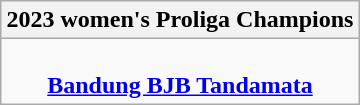<table class=wikitable style="text-align:center; margin:auto">
<tr>
<th>2023 women's Proliga Champions</th>
</tr>
<tr>
<td><br><strong><a href='#'>Bandung BJB Tandamata</a></strong></td>
</tr>
</table>
